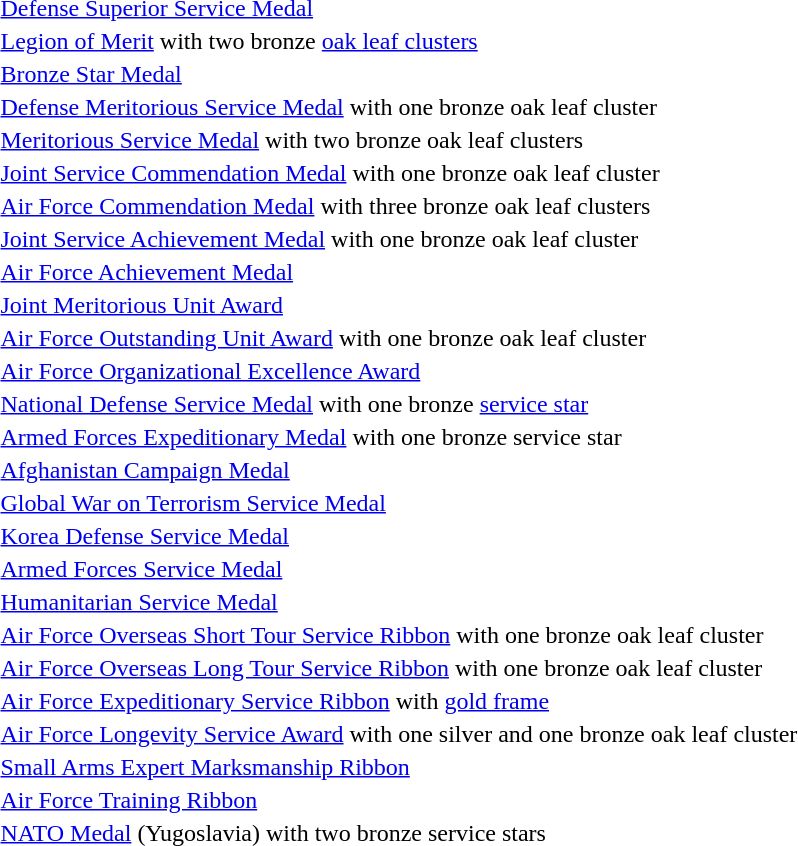<table>
<tr>
<td></td>
<td><a href='#'>Defense Superior Service Medal</a></td>
</tr>
<tr>
<td></td>
<td><a href='#'>Legion of Merit</a> with two bronze <a href='#'>oak leaf clusters</a></td>
</tr>
<tr>
<td></td>
<td><a href='#'>Bronze Star Medal</a></td>
</tr>
<tr>
<td></td>
<td><a href='#'>Defense Meritorious Service Medal</a> with one bronze oak leaf cluster</td>
</tr>
<tr>
<td></td>
<td><a href='#'>Meritorious Service Medal</a> with two bronze oak leaf clusters</td>
</tr>
<tr>
<td></td>
<td><a href='#'>Joint Service Commendation Medal</a> with one bronze oak leaf cluster</td>
</tr>
<tr>
<td></td>
<td><a href='#'>Air Force Commendation Medal</a> with three bronze oak leaf clusters</td>
</tr>
<tr>
<td></td>
<td><a href='#'>Joint Service Achievement Medal</a> with one bronze oak leaf cluster</td>
</tr>
<tr>
<td></td>
<td><a href='#'>Air Force Achievement Medal</a></td>
</tr>
<tr>
<td></td>
<td><a href='#'>Joint Meritorious Unit Award</a></td>
</tr>
<tr>
<td></td>
<td><a href='#'>Air Force Outstanding Unit Award</a> with one bronze oak leaf cluster</td>
</tr>
<tr>
<td></td>
<td><a href='#'>Air Force Organizational Excellence Award</a></td>
</tr>
<tr>
<td></td>
<td><a href='#'>National Defense Service Medal</a> with one bronze <a href='#'>service star</a></td>
</tr>
<tr>
<td></td>
<td><a href='#'>Armed Forces Expeditionary Medal</a> with one bronze service star</td>
</tr>
<tr>
<td></td>
<td><a href='#'>Afghanistan Campaign Medal</a></td>
</tr>
<tr>
<td></td>
<td><a href='#'>Global War on Terrorism Service Medal</a></td>
</tr>
<tr>
<td></td>
<td><a href='#'>Korea Defense Service Medal</a></td>
</tr>
<tr>
<td></td>
<td><a href='#'>Armed Forces Service Medal</a></td>
</tr>
<tr>
<td></td>
<td><a href='#'>Humanitarian Service Medal</a></td>
</tr>
<tr>
<td></td>
<td><a href='#'>Air Force Overseas Short Tour Service Ribbon</a> with one bronze oak leaf cluster</td>
</tr>
<tr>
<td></td>
<td><a href='#'>Air Force Overseas Long Tour Service Ribbon</a> with one bronze oak leaf cluster</td>
</tr>
<tr>
<td></td>
<td><a href='#'>Air Force Expeditionary Service Ribbon</a> with <a href='#'>gold frame</a></td>
</tr>
<tr>
<td></td>
<td><a href='#'>Air Force Longevity Service Award</a> with one silver and one bronze oak leaf cluster</td>
</tr>
<tr>
<td></td>
<td><a href='#'>Small Arms Expert Marksmanship Ribbon</a></td>
</tr>
<tr>
<td></td>
<td><a href='#'>Air Force Training Ribbon</a></td>
</tr>
<tr>
<td></td>
<td><a href='#'>NATO Medal</a> (Yugoslavia) with two bronze service stars</td>
</tr>
</table>
